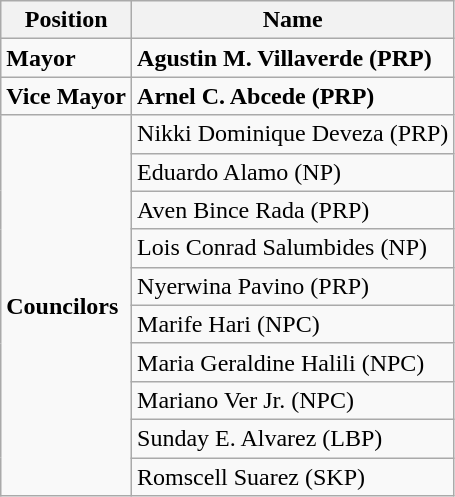<table class=wikitable>
<tr>
<th>Position</th>
<th>Name</th>
</tr>
<tr>
<td><strong>Mayor</strong></td>
<td><strong> Agustin M. Villaverde (PRP) </strong></td>
</tr>
<tr>
<td><strong>Vice Mayor</strong></td>
<td><strong>Arnel C. Abcede (PRP)</strong></td>
</tr>
<tr>
<td rowspan=10><strong>Councilors</strong></td>
<td>Nikki Dominique Deveza (PRP)</td>
</tr>
<tr>
<td>Eduardo Alamo (NP)</td>
</tr>
<tr>
<td>Aven Bince Rada (PRP)</td>
</tr>
<tr>
<td>Lois Conrad Salumbides (NP)</td>
</tr>
<tr>
<td>Nyerwina Pavino (PRP)</td>
</tr>
<tr>
<td>Marife Hari (NPC)</td>
</tr>
<tr>
<td>Maria Geraldine Halili (NPC)</td>
</tr>
<tr>
<td>Mariano Ver Jr. (NPC)</td>
</tr>
<tr>
<td>Sunday E. Alvarez (LBP)</td>
</tr>
<tr>
<td>Romscell Suarez (SKP)</td>
</tr>
</table>
